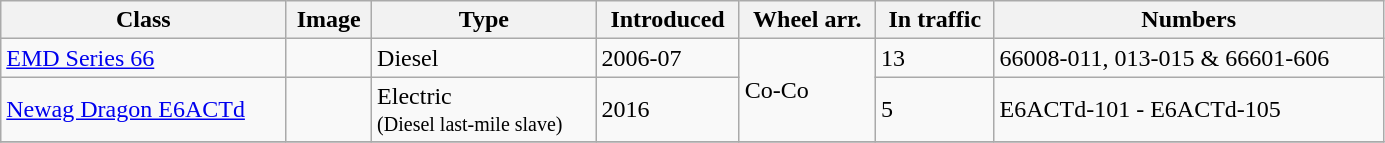<table class="wikitable" width=73%>
<tr>
<th align=left>Class</th>
<th align=left>Image</th>
<th align=left>Type</th>
<th align=left>Introduced</th>
<th align=left>Wheel arr.</th>
<th align=left>In traffic</th>
<th align=left>Numbers</th>
</tr>
<tr>
<td><a href='#'>EMD Series 66</a></td>
<td></td>
<td>Diesel</td>
<td>2006-07</td>
<td rowspan="2">Co-Co</td>
<td>13</td>
<td>66008-011, 013-015 & 66601-606</td>
</tr>
<tr>
<td><a href='#'>Newag Dragon E6ACTd</a></td>
<td></td>
<td>Electric<br><small>(Diesel last-mile slave)</small></td>
<td>2016</td>
<td>5</td>
<td>E6ACTd-101 - E6ACTd-105</td>
</tr>
<tr>
</tr>
</table>
